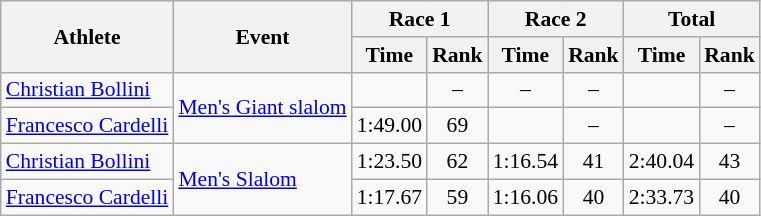<table class="wikitable" style="font-size:90%">
<tr>
<th rowspan="2">Athlete</th>
<th rowspan="2">Event</th>
<th colspan="2">Race 1</th>
<th colspan="2">Race 2</th>
<th colspan="2">Total</th>
</tr>
<tr>
<th>Time</th>
<th>Rank</th>
<th>Time</th>
<th>Rank</th>
<th>Time</th>
<th>Rank</th>
</tr>
<tr>
<td><a href='#'>Christian Bollini</a></td>
<td rowspan="2"><a href='#'>Men's Giant slalom</a></td>
<td align="center"></td>
<td align="center">–</td>
<td align="center">–</td>
<td align="center">–</td>
<td align="center"></td>
<td align="center">–</td>
</tr>
<tr>
<td><a href='#'>Francesco Cardelli</a></td>
<td align="center">1:49.00</td>
<td align="center">69</td>
<td align="center"></td>
<td align="center">–</td>
<td align="center"></td>
<td align="center">–</td>
</tr>
<tr>
<td><a href='#'>Christian Bollini</a></td>
<td rowspan="2"><a href='#'>Men's Slalom</a></td>
<td align="center">1:23.50</td>
<td align="center">62</td>
<td align="center">1:16.54</td>
<td align="center">41</td>
<td align="center">2:40.04</td>
<td align="center">43</td>
</tr>
<tr>
<td><a href='#'>Francesco Cardelli</a></td>
<td align="center">1:17.67</td>
<td align="center">59</td>
<td align="center">1:16.06</td>
<td align="center">40</td>
<td align="center">2:33.73</td>
<td align="center">40</td>
</tr>
</table>
